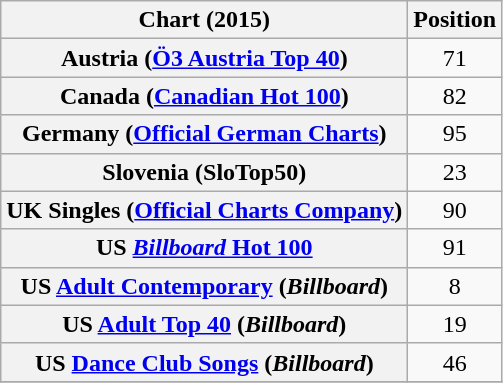<table class="wikitable sortable plainrowheaders" style="text-align:center">
<tr>
<th scope="col">Chart (2015)</th>
<th scope="col">Position</th>
</tr>
<tr>
<th scope="row">Austria (<a href='#'>Ö3 Austria Top 40</a>)</th>
<td>71</td>
</tr>
<tr>
<th scope="row">Canada (<a href='#'>Canadian Hot 100</a>)</th>
<td>82</td>
</tr>
<tr>
<th scope="row">Germany (<a href='#'>Official German Charts</a>)</th>
<td>95</td>
</tr>
<tr>
<th scope="row">Slovenia (SloTop50)</th>
<td>23</td>
</tr>
<tr>
<th scope="row">UK Singles (<a href='#'>Official Charts Company</a>)</th>
<td>90</td>
</tr>
<tr>
<th scope="row">US <a href='#'><em>Billboard</em> Hot 100</a></th>
<td>91</td>
</tr>
<tr>
<th scope="row">US <a href='#'>Adult Contemporary</a> (<em>Billboard</em>)</th>
<td>8</td>
</tr>
<tr>
<th scope="row">US <a href='#'>Adult Top 40</a> (<em>Billboard</em>)</th>
<td>19</td>
</tr>
<tr>
<th scope="row">US <a href='#'>Dance Club Songs</a> (<em>Billboard</em>)</th>
<td>46</td>
</tr>
<tr>
</tr>
</table>
